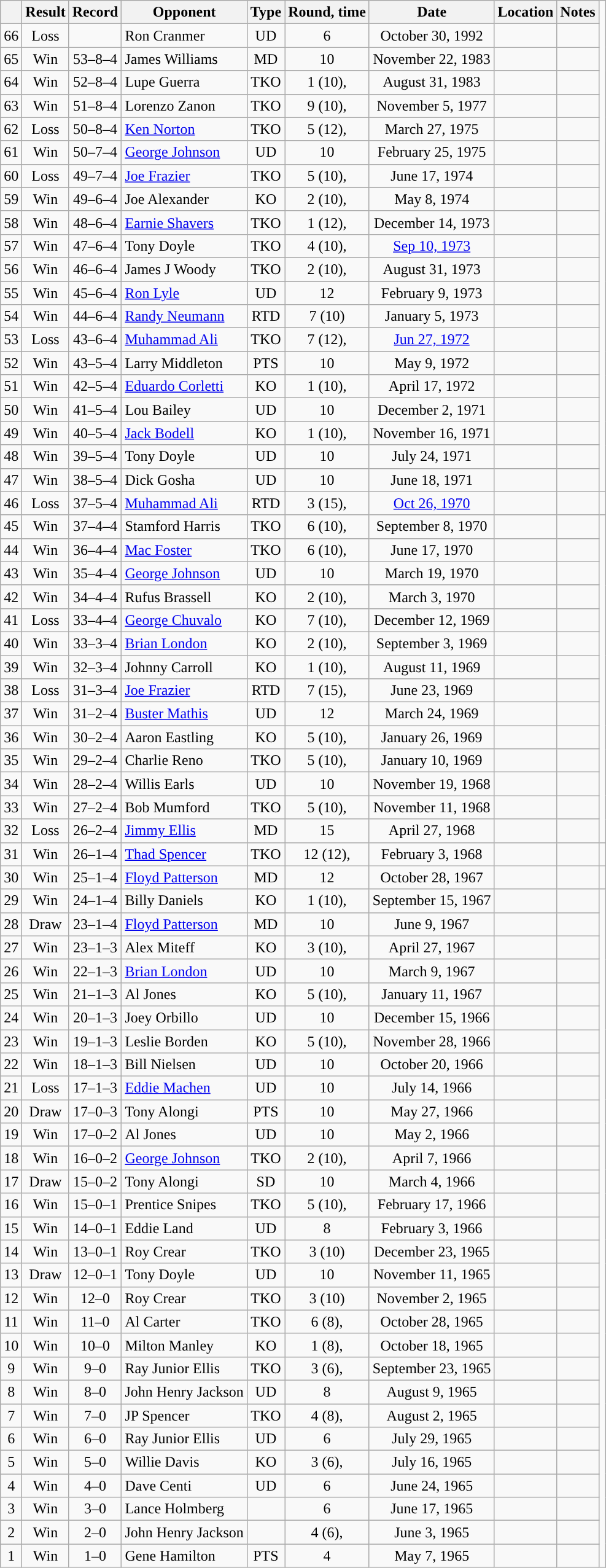<table class="wikitable" style="text-align:center">
<tr>
<th></th>
<th>Result</th>
<th>Record</th>
<th>Opponent</th>
<th>Type</th>
<th>Round, time</th>
<th>Date</th>
<th>Location</th>
<th>Notes</th>
</tr>
<tr>
<td>66</td>
<td>Loss</td>
<td></td>
<td style="text-align:left;">Ron Cranmer</td>
<td>UD</td>
<td>6</td>
<td>October 30, 1992</td>
<td style="text-align:left;"></td>
<td></td>
</tr>
<tr>
<td>65</td>
<td>Win</td>
<td>53–8–4</td>
<td style="text-align:left;">James Williams</td>
<td>MD</td>
<td>10</td>
<td>November 22, 1983</td>
<td style="text-align:left;"></td>
<td></td>
</tr>
<tr>
<td>64</td>
<td>Win</td>
<td>52–8–4</td>
<td style="text-align:left;">Lupe Guerra</td>
<td>TKO</td>
<td>1 (10), </td>
<td>August 31, 1983</td>
<td style="text-align:left;"></td>
<td></td>
</tr>
<tr>
<td>63</td>
<td>Win</td>
<td>51–8–4</td>
<td style="text-align:left;">Lorenzo Zanon</td>
<td>TKO</td>
<td>9 (10), </td>
<td>November 5, 1977</td>
<td style="text-align:left;"></td>
<td></td>
</tr>
<tr>
<td>62</td>
<td>Loss</td>
<td>50–8–4</td>
<td style="text-align:left;"><a href='#'>Ken Norton</a></td>
<td>TKO</td>
<td>5 (12), </td>
<td>March 27, 1975</td>
<td style="text-align:left;"></td>
<td style="text-align:left;"></td>
</tr>
<tr>
<td>61</td>
<td>Win</td>
<td>50–7–4</td>
<td style="text-align:left;"><a href='#'>George Johnson</a></td>
<td>UD</td>
<td>10</td>
<td>February 25, 1975</td>
<td style="text-align:left;"></td>
<td></td>
</tr>
<tr>
<td>60</td>
<td>Loss</td>
<td>49–7–4</td>
<td style="text-align:left;"><a href='#'>Joe Frazier</a></td>
<td>TKO</td>
<td>5 (10), </td>
<td>June 17, 1974</td>
<td style="text-align:left;"></td>
<td></td>
</tr>
<tr>
<td>59</td>
<td>Win</td>
<td>49–6–4</td>
<td style="text-align:left;">Joe Alexander</td>
<td>KO</td>
<td>2 (10), </td>
<td>May 8, 1974</td>
<td style="text-align:left;"></td>
<td></td>
</tr>
<tr>
<td>58</td>
<td>Win</td>
<td>48–6–4</td>
<td style="text-align:left;"><a href='#'>Earnie Shavers</a></td>
<td>TKO</td>
<td>1 (12), </td>
<td>December 14, 1973</td>
<td style="text-align:left;"></td>
<td></td>
</tr>
<tr>
<td>57</td>
<td>Win</td>
<td>47–6–4</td>
<td style="text-align:left;">Tony Doyle</td>
<td>TKO</td>
<td>4 (10), </td>
<td><a href='#'>Sep 10, 1973</a></td>
<td style="text-align:left;"></td>
<td></td>
</tr>
<tr>
<td>56</td>
<td>Win</td>
<td>46–6–4</td>
<td style="text-align:left;">James J Woody</td>
<td>TKO</td>
<td>2 (10), </td>
<td>August 31, 1973</td>
<td style="text-align:left;"></td>
<td></td>
</tr>
<tr>
<td>55</td>
<td>Win</td>
<td>45–6–4</td>
<td style="text-align:left;"><a href='#'>Ron Lyle</a></td>
<td>UD</td>
<td>12</td>
<td>February 9, 1973</td>
<td style="text-align:left;"></td>
<td></td>
</tr>
<tr>
<td>54</td>
<td>Win</td>
<td>44–6–4</td>
<td style="text-align:left;"><a href='#'>Randy Neumann</a></td>
<td>RTD</td>
<td>7 (10)</td>
<td>January 5, 1973</td>
<td style="text-align:left;"></td>
<td></td>
</tr>
<tr>
<td>53</td>
<td>Loss</td>
<td>43–6–4</td>
<td style="text-align:left;"><a href='#'>Muhammad Ali</a></td>
<td>TKO</td>
<td>7 (12), </td>
<td><a href='#'>Jun 27, 1972</a></td>
<td style="text-align:left;"></td>
<td style="text-align:left;"></td>
</tr>
<tr>
<td>52</td>
<td>Win</td>
<td>43–5–4</td>
<td style="text-align:left;">Larry Middleton</td>
<td>PTS</td>
<td>10</td>
<td>May 9, 1972</td>
<td style="text-align:left;"></td>
<td></td>
</tr>
<tr>
<td>51</td>
<td>Win</td>
<td>42–5–4</td>
<td style="text-align:left;"><a href='#'>Eduardo Corletti</a></td>
<td>KO</td>
<td>1 (10), </td>
<td>April 17, 1972</td>
<td style="text-align:left;"></td>
<td></td>
</tr>
<tr>
<td>50</td>
<td>Win</td>
<td>41–5–4</td>
<td style="text-align:left;">Lou Bailey</td>
<td>UD</td>
<td>10</td>
<td>December 2, 1971</td>
<td style="text-align:left;"></td>
<td></td>
</tr>
<tr>
<td>49</td>
<td>Win</td>
<td>40–5–4</td>
<td style="text-align:left;"><a href='#'>Jack Bodell</a></td>
<td>KO</td>
<td>1 (10), </td>
<td>November 16, 1971</td>
<td style="text-align:left;"></td>
<td></td>
</tr>
<tr>
<td>48</td>
<td>Win</td>
<td>39–5–4</td>
<td style="text-align:left;">Tony Doyle</td>
<td>UD</td>
<td>10</td>
<td>July 24, 1971</td>
<td style="text-align:left;"></td>
<td></td>
</tr>
<tr>
<td>47</td>
<td>Win</td>
<td>38–5–4</td>
<td style="text-align:left;">Dick Gosha</td>
<td>UD</td>
<td>10</td>
<td>June 18, 1971</td>
<td style="text-align:left;"></td>
<td></td>
</tr>
<tr>
<td>46</td>
<td>Loss</td>
<td>37–5–4</td>
<td style="text-align:left;"><a href='#'>Muhammad Ali</a></td>
<td>RTD</td>
<td>3 (15), </td>
<td><a href='#'>Oct 26, 1970</a></td>
<td style="text-align:left;"></td>
<td style="text-align:left;"></td>
<td></td>
</tr>
<tr>
<td>45</td>
<td>Win</td>
<td>37–4–4</td>
<td style="text-align:left;">Stamford Harris</td>
<td>TKO</td>
<td>6 (10), </td>
<td>September 8, 1970</td>
<td style="text-align:left;"></td>
<td></td>
</tr>
<tr>
<td>44</td>
<td>Win</td>
<td>36–4–4</td>
<td style="text-align:left;"><a href='#'>Mac Foster</a></td>
<td>TKO</td>
<td>6 (10), </td>
<td>June 17, 1970</td>
<td style="text-align:left;"></td>
<td></td>
</tr>
<tr>
<td>43</td>
<td>Win</td>
<td>35–4–4</td>
<td style="text-align:left;"><a href='#'>George Johnson</a></td>
<td>UD</td>
<td>10</td>
<td>March 19, 1970</td>
<td style="text-align:left;"></td>
<td></td>
</tr>
<tr>
<td>42</td>
<td>Win</td>
<td>34–4–4</td>
<td style="text-align:left;">Rufus Brassell</td>
<td>KO</td>
<td>2 (10), </td>
<td>March 3, 1970</td>
<td style="text-align:left;"></td>
<td></td>
</tr>
<tr>
<td>41</td>
<td>Loss</td>
<td>33–4–4</td>
<td style="text-align:left;"><a href='#'>George Chuvalo</a></td>
<td>KO</td>
<td>7 (10), </td>
<td>December 12, 1969</td>
<td style="text-align:left;"></td>
<td></td>
</tr>
<tr>
<td>40</td>
<td>Win</td>
<td>33–3–4</td>
<td style="text-align:left;"><a href='#'>Brian London</a></td>
<td>KO</td>
<td>2 (10), </td>
<td>September 3, 1969</td>
<td style="text-align:left;"></td>
<td></td>
</tr>
<tr>
<td>39</td>
<td>Win</td>
<td>32–3–4</td>
<td style="text-align:left;">Johnny Carroll</td>
<td>KO</td>
<td>1 (10), </td>
<td>August 11, 1969</td>
<td style="text-align:left;"></td>
<td></td>
</tr>
<tr>
<td>38</td>
<td>Loss</td>
<td>31–3–4</td>
<td style="text-align:left;"><a href='#'>Joe Frazier</a></td>
<td>RTD</td>
<td>7 (15), </td>
<td>June 23, 1969</td>
<td style="text-align:left;"></td>
<td style="text-align:left;"></td>
</tr>
<tr>
<td>37</td>
<td>Win</td>
<td>31–2–4</td>
<td style="text-align:left;"><a href='#'>Buster Mathis</a></td>
<td>UD</td>
<td>12</td>
<td>March 24, 1969</td>
<td style="text-align:left;"></td>
<td></td>
</tr>
<tr>
<td>36</td>
<td>Win</td>
<td>30–2–4</td>
<td style="text-align:left;">Aaron Eastling</td>
<td>KO</td>
<td>5 (10), </td>
<td>January 26, 1969</td>
<td style="text-align:left;"></td>
<td></td>
</tr>
<tr>
<td>35</td>
<td>Win</td>
<td>29–2–4</td>
<td style="text-align:left;">Charlie Reno</td>
<td>TKO</td>
<td>5 (10), </td>
<td>January 10, 1969</td>
<td style="text-align:left;"></td>
<td></td>
</tr>
<tr>
<td>34</td>
<td>Win</td>
<td>28–2–4</td>
<td style="text-align:left;">Willis Earls</td>
<td>UD</td>
<td>10</td>
<td>November 19, 1968</td>
<td style="text-align:left;"></td>
<td></td>
</tr>
<tr>
<td>33</td>
<td>Win</td>
<td>27–2–4</td>
<td style="text-align:left;">Bob Mumford</td>
<td>TKO</td>
<td>5 (10), </td>
<td>November 11, 1968</td>
<td style="text-align:left;"></td>
<td></td>
</tr>
<tr>
<td>32</td>
<td>Loss</td>
<td>26–2–4</td>
<td style="text-align:left;"><a href='#'>Jimmy Ellis</a></td>
<td>MD</td>
<td>15</td>
<td>April 27, 1968</td>
<td style="text-align:left;"></td>
<td style="text-align:left;"></td>
</tr>
<tr>
<td>31</td>
<td>Win</td>
<td>26–1–4</td>
<td style="text-align:left;"><a href='#'>Thad Spencer</a></td>
<td>TKO</td>
<td>12 (12), </td>
<td>February 3, 1968</td>
<td style="text-align:left;"></td>
<td style="text-align:left;"></td>
<td></td>
</tr>
<tr>
<td>30</td>
<td>Win</td>
<td>25–1–4</td>
<td style="text-align:left;"><a href='#'>Floyd Patterson</a></td>
<td>MD</td>
<td>12</td>
<td>October 28, 1967</td>
<td style="text-align:left;"></td>
<td style="text-align:left;"></td>
<td></td>
</tr>
<tr>
<td>29</td>
<td>Win</td>
<td>24–1–4</td>
<td style="text-align:left;">Billy Daniels</td>
<td>KO</td>
<td>1 (10), </td>
<td>September 15, 1967</td>
<td style="text-align:left;"></td>
<td></td>
</tr>
<tr>
<td>28</td>
<td>Draw</td>
<td>23–1–4</td>
<td style="text-align:left;"><a href='#'>Floyd Patterson</a></td>
<td>MD</td>
<td>10</td>
<td>June 9, 1967</td>
<td style="text-align:left;"></td>
<td></td>
</tr>
<tr>
<td>27</td>
<td>Win</td>
<td>23–1–3</td>
<td style="text-align:left;">Alex Miteff</td>
<td>KO</td>
<td>3 (10), </td>
<td>April 27, 1967</td>
<td style="text-align:left;"></td>
<td></td>
</tr>
<tr>
<td>26</td>
<td>Win</td>
<td>22–1–3</td>
<td style="text-align:left;"><a href='#'>Brian London</a></td>
<td>UD</td>
<td>10</td>
<td>March 9, 1967</td>
<td style="text-align:left;"></td>
<td></td>
</tr>
<tr>
<td>25</td>
<td>Win</td>
<td>21–1–3</td>
<td style="text-align:left;">Al Jones</td>
<td>KO</td>
<td>5 (10), </td>
<td>January 11, 1967</td>
<td style="text-align:left;"></td>
<td style="text-align:left;"></td>
</tr>
<tr>
<td>24</td>
<td>Win</td>
<td>20–1–3</td>
<td style="text-align:left;">Joey Orbillo</td>
<td>UD</td>
<td>10</td>
<td>December 15, 1966</td>
<td style="text-align:left;"></td>
<td></td>
</tr>
<tr>
<td>23</td>
<td>Win</td>
<td>19–1–3</td>
<td style="text-align:left;">Leslie Borden</td>
<td>KO</td>
<td>5 (10), </td>
<td>November 28, 1966</td>
<td style="text-align:left;"></td>
<td></td>
</tr>
<tr>
<td>22</td>
<td>Win</td>
<td>18–1–3</td>
<td style="text-align:left;">Bill Nielsen</td>
<td>UD</td>
<td>10</td>
<td>October 20, 1966</td>
<td style="text-align:left;"></td>
<td></td>
</tr>
<tr>
<td>21</td>
<td>Loss</td>
<td>17–1–3</td>
<td style="text-align:left;"><a href='#'>Eddie Machen</a></td>
<td>UD</td>
<td>10</td>
<td>July 14, 1966</td>
<td style="text-align:left;"></td>
<td></td>
</tr>
<tr>
<td>20</td>
<td>Draw</td>
<td>17–0–3</td>
<td style="text-align:left;">Tony Alongi</td>
<td>PTS</td>
<td>10</td>
<td>May 27, 1966</td>
<td style="text-align:left;"></td>
<td></td>
</tr>
<tr>
<td>19</td>
<td>Win</td>
<td>17–0–2</td>
<td style="text-align:left;">Al Jones</td>
<td>UD</td>
<td>10</td>
<td>May 2, 1966</td>
<td style="text-align:left;"></td>
<td></td>
</tr>
<tr>
<td>18</td>
<td>Win</td>
<td>16–0–2</td>
<td style="text-align:left;"><a href='#'>George Johnson</a></td>
<td>TKO</td>
<td>2 (10), </td>
<td>April 7, 1966</td>
<td style="text-align:left;"></td>
<td></td>
</tr>
<tr>
<td>17</td>
<td>Draw</td>
<td>15–0–2</td>
<td style="text-align:left;">Tony Alongi</td>
<td>SD</td>
<td>10</td>
<td>March 4, 1966</td>
<td style="text-align:left;"></td>
<td></td>
</tr>
<tr>
<td>16</td>
<td>Win</td>
<td>15–0–1</td>
<td style="text-align:left;">Prentice Snipes</td>
<td>TKO</td>
<td>5 (10), </td>
<td>February 17, 1966</td>
<td style="text-align:left;"></td>
<td></td>
</tr>
<tr>
<td>15</td>
<td>Win</td>
<td>14–0–1</td>
<td style="text-align:left;">Eddie Land</td>
<td>UD</td>
<td>8</td>
<td>February 3, 1966</td>
<td style="text-align:left;"></td>
<td></td>
</tr>
<tr>
<td>14</td>
<td>Win</td>
<td>13–0–1</td>
<td style="text-align:left;">Roy Crear</td>
<td>TKO</td>
<td>3 (10)</td>
<td>December 23, 1965</td>
<td style="text-align:left;"></td>
<td></td>
</tr>
<tr>
<td>13</td>
<td>Draw</td>
<td>12–0–1</td>
<td style="text-align:left;">Tony Doyle</td>
<td>UD</td>
<td>10</td>
<td>November 11, 1965</td>
<td style="text-align:left;"></td>
<td></td>
</tr>
<tr>
<td>12</td>
<td>Win</td>
<td>12–0</td>
<td style="text-align:left;">Roy Crear</td>
<td>TKO</td>
<td>3 (10)</td>
<td>November 2, 1965</td>
<td style="text-align:left;"></td>
<td></td>
</tr>
<tr>
<td>11</td>
<td>Win</td>
<td>11–0</td>
<td style="text-align:left;">Al Carter</td>
<td>TKO</td>
<td>6 (8), </td>
<td>October 28, 1965</td>
<td style="text-align:left;"></td>
<td></td>
</tr>
<tr>
<td>10</td>
<td>Win</td>
<td>10–0</td>
<td style="text-align:left;">Milton Manley</td>
<td>KO</td>
<td>1 (8), </td>
<td>October 18, 1965</td>
<td style="text-align:left;"></td>
<td></td>
</tr>
<tr>
<td>9</td>
<td>Win</td>
<td>9–0</td>
<td style="text-align:left;">Ray Junior Ellis</td>
<td>TKO</td>
<td>3 (6), </td>
<td>September 23, 1965</td>
<td style="text-align:left;"></td>
<td></td>
</tr>
<tr>
<td>8</td>
<td>Win</td>
<td>8–0</td>
<td style="text-align:left;">John Henry Jackson</td>
<td>UD</td>
<td>8</td>
<td>August 9, 1965</td>
<td style="text-align:left;"></td>
<td></td>
</tr>
<tr>
<td>7</td>
<td>Win</td>
<td>7–0</td>
<td style="text-align:left;">JP Spencer</td>
<td>TKO</td>
<td>4 (8), </td>
<td>August 2, 1965</td>
<td style="text-align:left;"></td>
<td></td>
</tr>
<tr>
<td>6</td>
<td>Win</td>
<td>6–0</td>
<td style="text-align:left;">Ray Junior Ellis</td>
<td>UD</td>
<td>6</td>
<td>July 29, 1965</td>
<td style="text-align:left;"></td>
<td></td>
</tr>
<tr>
<td>5</td>
<td>Win</td>
<td>5–0</td>
<td style="text-align:left;">Willie Davis</td>
<td>KO</td>
<td>3 (6), </td>
<td>July 16, 1965</td>
<td style="text-align:left;"></td>
<td></td>
</tr>
<tr>
<td>4</td>
<td>Win</td>
<td>4–0</td>
<td style="text-align:left;">Dave Centi</td>
<td>UD</td>
<td>6</td>
<td>June 24, 1965</td>
<td style="text-align:left;"></td>
<td></td>
</tr>
<tr>
<td>3</td>
<td>Win</td>
<td>3–0</td>
<td style="text-align:left;">Lance Holmberg</td>
<td></td>
<td>6</td>
<td>June 17, 1965</td>
<td style="text-align:left;"></td>
<td></td>
</tr>
<tr>
<td>2</td>
<td>Win</td>
<td>2–0</td>
<td style="text-align:left;">John Henry Jackson</td>
<td></td>
<td>4 (6), </td>
<td>June 3, 1965</td>
<td style="text-align:left;"></td>
<td></td>
</tr>
<tr>
<td>1</td>
<td>Win</td>
<td>1–0</td>
<td style="text-align:left;">Gene Hamilton</td>
<td>PTS</td>
<td>4</td>
<td>May 7, 1965</td>
<td style="text-align:left;"></td>
<td></td>
</tr>
</table>
